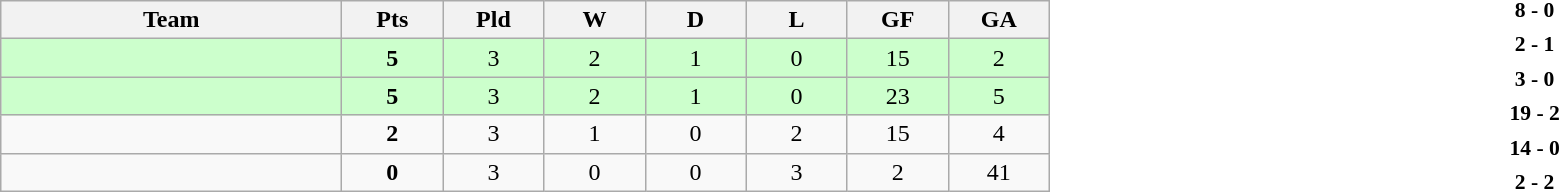<table cellpadding=0 cellspacing=0 width=100%>
<tr>
<td width=60%><br><table class="wikitable" style="text-align: center;">
<tr>
<th width=220>Team</th>
<th width=60>Pts</th>
<th width=60>Pld</th>
<th width=60>W</th>
<th width=60>D</th>
<th width=60>L</th>
<th width=60>GF</th>
<th width=60>GA</th>
</tr>
<tr bgcolor=ccffcc>
<td align=left></td>
<td><strong>5</strong></td>
<td>3</td>
<td>2</td>
<td>1</td>
<td>0</td>
<td>15</td>
<td>2</td>
</tr>
<tr bgcolor=ccffcc>
<td align=left></td>
<td><strong>5</strong></td>
<td>3</td>
<td>2</td>
<td>1</td>
<td>0</td>
<td>23</td>
<td>5</td>
</tr>
<tr>
<td align=left></td>
<td><strong>2</strong></td>
<td>3</td>
<td>1</td>
<td>0</td>
<td>2</td>
<td>15</td>
<td>4</td>
</tr>
<tr>
<td align=left></td>
<td><strong>0</strong></td>
<td>3</td>
<td>0</td>
<td>0</td>
<td>3</td>
<td>2</td>
<td>41</td>
</tr>
</table>
</td>
<td width=40%><br><table cellpadding=2 style=font-size:90% align=center>
<tr>
<td width=40% align=right><strong></strong></td>
<td align=center><strong>8 - 0</strong></td>
<td><strong></strong></td>
</tr>
<tr>
<td width=40% align=right><strong></strong></td>
<td align=center><strong>2 - 1</strong></td>
<td><strong></strong></td>
</tr>
<tr>
<td width=40% align=right><strong></strong></td>
<td align=center><strong>3 - 0</strong></td>
<td><strong></strong></td>
</tr>
<tr>
<td width=40% align=right><strong></strong></td>
<td align=center><strong>19 - 2</strong></td>
<td><strong></strong></td>
</tr>
<tr>
<td width=40% align=right><strong></strong></td>
<td align=center><strong>14 - 0</strong></td>
<td><strong></strong></td>
</tr>
<tr>
<td width=40% align=right><strong></strong></td>
<td align=center><strong>2 - 2</strong></td>
<td><strong></strong></td>
</tr>
</table>
</td>
</tr>
</table>
